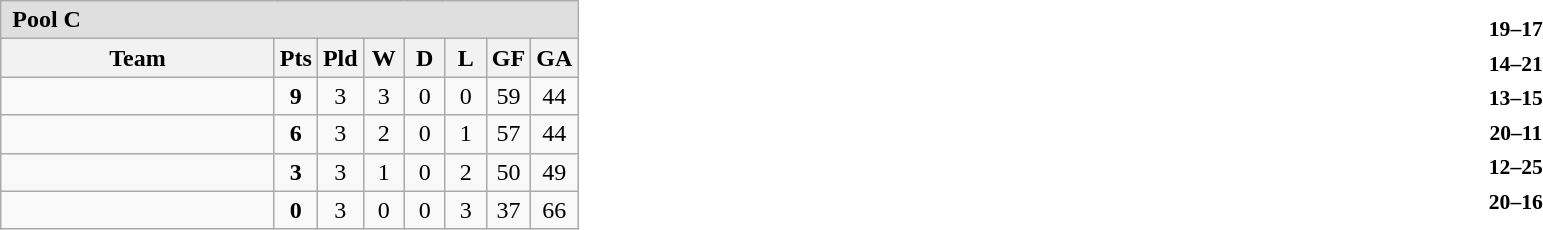<table cellpadding=0 cellspacing=0 width=100%>
<tr>
<td width=55%><br><table class="wikitable" style="text-align: center;">
<tr align=left style="background:#dfdfdf;">
<td colspan=8><strong> Pool C</strong></td>
</tr>
<tr>
<th width="175">Team</th>
<th width="20" abbr="Points">Pts</th>
<th width="20" abbr="Played">Pld</th>
<th width="20" abbr="Won">W</th>
<th width="20" abbr="Drawn">D</th>
<th width="20" abbr="Lost">L</th>
<th width="20" abbr="Points for">GF</th>
<th width="20" abbr="Points against">GA</th>
</tr>
<tr>
<td align=left></td>
<td><strong>9</strong></td>
<td>3</td>
<td>3</td>
<td>0</td>
<td>0</td>
<td>59</td>
<td>44</td>
</tr>
<tr>
<td align=left></td>
<td><strong>6</strong></td>
<td>3</td>
<td>2</td>
<td>0</td>
<td>1</td>
<td>57</td>
<td>44</td>
</tr>
<tr>
<td align=left></td>
<td><strong>3</strong></td>
<td>3</td>
<td>1</td>
<td>0</td>
<td>2</td>
<td>50</td>
<td>49</td>
</tr>
<tr>
<td align=left></td>
<td><strong>0</strong></td>
<td>3</td>
<td>0</td>
<td>0</td>
<td>3</td>
<td>37</td>
<td>66</td>
</tr>
</table>
</td>
<td width=40%><br><table cellpadding=2 style=font-size:90% align=center>
<tr>
<td width=40% align=right></td>
<td align=center><strong>19–17</strong></td>
<td></td>
</tr>
<tr>
<td width=40% align=right></td>
<td align=center><strong>14–21</strong></td>
<td></td>
</tr>
<tr>
<td width=40% align=right></td>
<td align=center><strong>13–15</strong></td>
<td></td>
</tr>
<tr>
<td width=40% align=right></td>
<td align=center><strong>20–11</strong></td>
<td></td>
</tr>
<tr>
<td width=40% align=right></td>
<td align=center><strong>12–25</strong></td>
<td></td>
</tr>
<tr>
<td width=40% align=right></td>
<td align=center><strong>20–16</strong></td>
<td></td>
</tr>
</table>
</td>
</tr>
</table>
